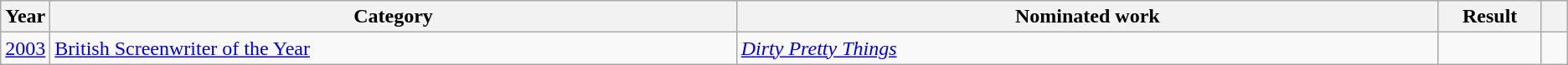<table class="wikitable sortable">
<tr>
<th scope="col" style="width:1em;">Year</th>
<th scope="col" style="width:39em;">Category</th>
<th scope="col" style="width:40em;">Nominated work</th>
<th scope="col" style="width:5em;">Result</th>
<th scope="col" style="width:1em;"class="unsortable"></th>
</tr>
<tr>
<td><a href='#'>2003</a></td>
<td><a href='#'>British Screenwriter of the Year</a></td>
<td><em><a href='#'>Dirty Pretty Things</a></em></td>
<td></td>
<td></td>
</tr>
</table>
